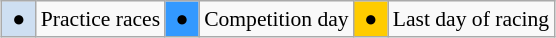<table class="wikitable" style="margin:0.5em auto; font-size:90%;position:relative;">
<tr>
<td bgcolor=#cedff2 align=center> ● </td>
<td>Practice races</td>
<td bgcolor=#3399ff align=center> ● </td>
<td>Competition day</td>
<td bgcolor=#ffcc00 align=center> ● </td>
<td>Last day of racing</td>
</tr>
</table>
